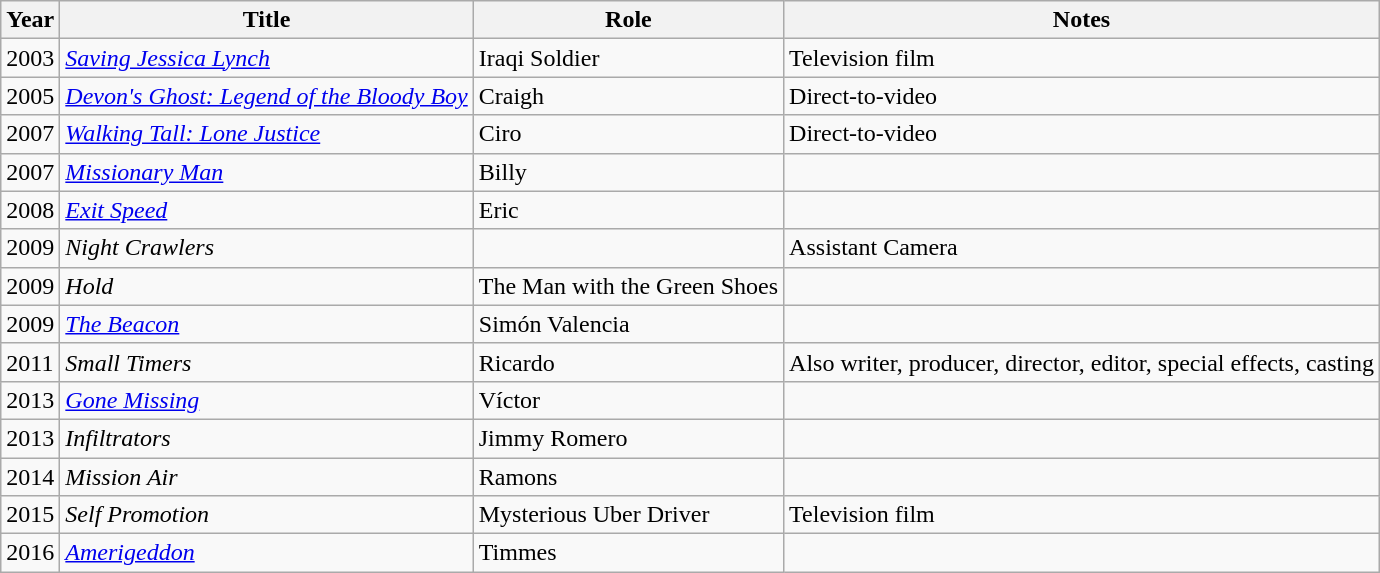<table class="wikitable sortable">
<tr>
<th>Year</th>
<th>Title</th>
<th>Role</th>
<th>Notes</th>
</tr>
<tr>
<td>2003</td>
<td><em><a href='#'>Saving Jessica Lynch</a></em></td>
<td>Iraqi Soldier</td>
<td>Television film</td>
</tr>
<tr>
<td>2005</td>
<td><em><a href='#'>Devon's Ghost: Legend of the Bloody Boy</a></em></td>
<td>Craigh</td>
<td>Direct-to-video</td>
</tr>
<tr>
<td>2007</td>
<td><em><a href='#'>Walking Tall: Lone Justice</a></em></td>
<td>Ciro</td>
<td>Direct-to-video</td>
</tr>
<tr>
<td>2007</td>
<td><em><a href='#'>Missionary Man</a></em></td>
<td>Billy</td>
<td></td>
</tr>
<tr>
<td>2008</td>
<td><em><a href='#'>Exit Speed</a></em></td>
<td>Eric</td>
<td></td>
</tr>
<tr>
<td>2009</td>
<td><em>Night Crawlers</em></td>
<td></td>
<td>Assistant Camera</td>
</tr>
<tr>
<td>2009</td>
<td><em>Hold</em></td>
<td>The Man with the Green Shoes</td>
<td></td>
</tr>
<tr>
<td>2009</td>
<td><em><a href='#'>The Beacon</a></em></td>
<td>Simón Valencia</td>
<td></td>
</tr>
<tr>
<td>2011</td>
<td><em>Small Timers</em></td>
<td>Ricardo</td>
<td>Also writer, producer, director, editor, special effects, casting</td>
</tr>
<tr>
<td>2013</td>
<td><em><a href='#'>Gone Missing</a></em></td>
<td>Víctor</td>
<td></td>
</tr>
<tr>
<td>2013</td>
<td><em>Infiltrators</em></td>
<td>Jimmy Romero</td>
<td></td>
</tr>
<tr>
<td>2014</td>
<td><em>Mission Air</em></td>
<td>Ramons</td>
<td></td>
</tr>
<tr>
<td>2015</td>
<td><em>Self Promotion</em></td>
<td>Mysterious Uber Driver</td>
<td>Television film</td>
</tr>
<tr>
<td>2016</td>
<td><em><a href='#'>Amerigeddon</a></em></td>
<td>Timmes</td>
<td></td>
</tr>
</table>
